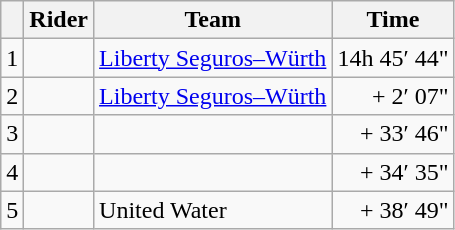<table class="wikitable">
<tr>
<th></th>
<th>Rider</th>
<th>Team</th>
<th>Time</th>
</tr>
<tr>
<td>1</td>
<td></td>
<td><a href='#'>Liberty Seguros–Würth</a></td>
<td align=right>14h 45′ 44"</td>
</tr>
<tr>
<td>2</td>
<td></td>
<td><a href='#'>Liberty Seguros–Würth</a></td>
<td align=right>+ 2′ 07"</td>
</tr>
<tr>
<td>3</td>
<td></td>
<td></td>
<td align=right>+ 33′ 46"</td>
</tr>
<tr>
<td>4</td>
<td></td>
<td></td>
<td align=right>+ 34′ 35"</td>
</tr>
<tr>
<td>5</td>
<td></td>
<td>United Water</td>
<td align=right>+ 38′ 49"</td>
</tr>
</table>
